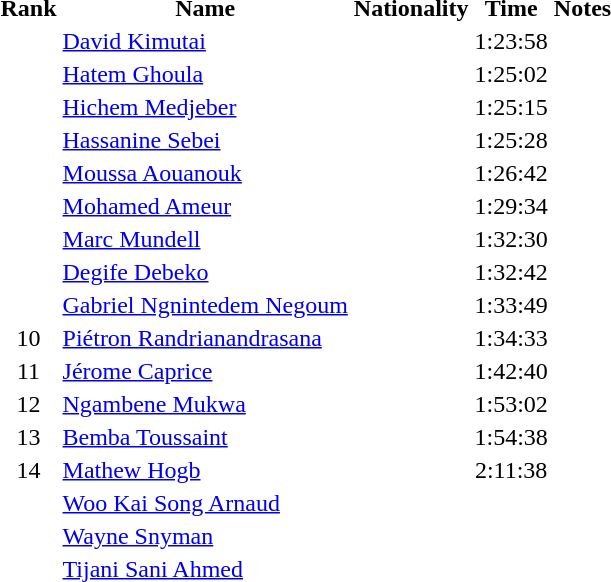<table class="Wikitable sortable" style="text-align:center">
<tr>
<th>Rank</th>
<th>Name</th>
<th>Nationality</th>
<th>Time</th>
<th>Notes</th>
</tr>
<tr>
<td></td>
<td align=left><a href='#'>David Kimutai</a></td>
<td align=left></td>
<td>1:23:58</td>
<td></td>
</tr>
<tr>
<td></td>
<td align=left><a href='#'>Hatem Ghoula</a></td>
<td align=left></td>
<td>1:25:02</td>
<td></td>
</tr>
<tr>
<td></td>
<td align=left><a href='#'>Hichem Medjeber</a></td>
<td align=left></td>
<td>1:25:15</td>
<td></td>
</tr>
<tr>
<td></td>
<td align=left><a href='#'>Hassanine Sebei</a></td>
<td align=left></td>
<td>1:25:28</td>
<td></td>
</tr>
<tr>
<td></td>
<td align=left><a href='#'>Moussa Aouanouk</a></td>
<td align=left></td>
<td>1:26:42</td>
<td></td>
</tr>
<tr>
<td></td>
<td align=left><a href='#'>Mohamed Ameur</a></td>
<td align=left></td>
<td>1:29:34</td>
<td></td>
</tr>
<tr>
<td></td>
<td align=left><a href='#'>Marc Mundell</a></td>
<td align=left></td>
<td>1:32:30</td>
<td></td>
</tr>
<tr>
<td></td>
<td align=left><a href='#'>Degife Debeko</a></td>
<td align=left></td>
<td>1:32:42</td>
<td></td>
</tr>
<tr>
<td></td>
<td align=left><a href='#'>Gabriel Ngnintedem Negoum</a></td>
<td align=left></td>
<td>1:33:49</td>
<td></td>
</tr>
<tr>
<td>10</td>
<td align=left><a href='#'>Piétron Randrianandrasana</a></td>
<td align=left></td>
<td>1:34:33</td>
<td></td>
</tr>
<tr>
<td>11</td>
<td align=left><a href='#'>Jérome Caprice</a></td>
<td align=left></td>
<td>1:42:40</td>
<td></td>
</tr>
<tr>
<td>12</td>
<td align=left><a href='#'>Ngambene Mukwa</a></td>
<td align=left></td>
<td>1:53:02</td>
<td></td>
</tr>
<tr>
<td>13</td>
<td align=left><a href='#'>Bemba Toussaint</a></td>
<td align=left></td>
<td>1:54:38</td>
<td></td>
</tr>
<tr>
<td>14</td>
<td align=left><a href='#'>Mathew Hogb</a></td>
<td align=left></td>
<td>2:11:38</td>
<td></td>
</tr>
<tr>
<td></td>
<td align=left><a href='#'>Woo Kai Song Arnaud</a></td>
<td align=left></td>
<td></td>
<td></td>
</tr>
<tr>
<td></td>
<td align=left><a href='#'>Wayne Snyman</a></td>
<td align=left></td>
<td></td>
<td></td>
</tr>
<tr>
<td></td>
<td align=left><a href='#'>Tijani Sani Ahmed</a></td>
<td align=left></td>
<td></td>
<td></td>
</tr>
</table>
